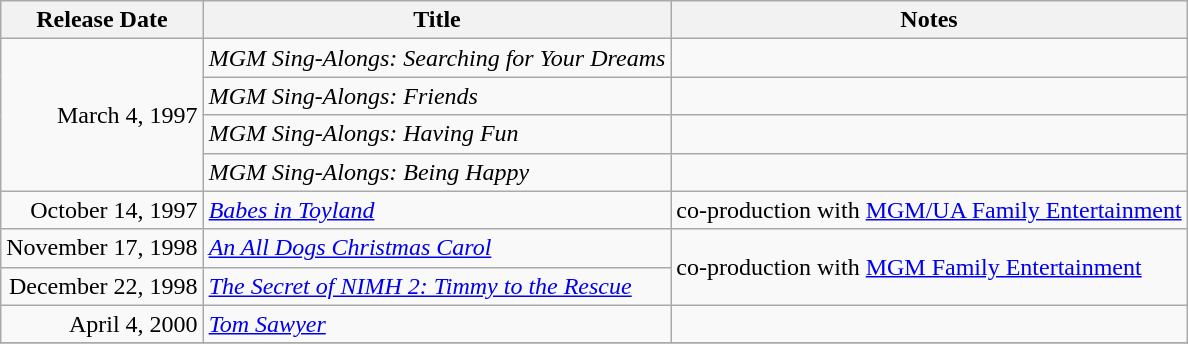<table class="wikitable sortable">
<tr>
<th>Release Date</th>
<th>Title</th>
<th>Notes</th>
</tr>
<tr>
<td rowspan="4" align="right">March 4, 1997</td>
<td><em>MGM Sing-Alongs: Searching for Your Dreams</em></td>
<td></td>
</tr>
<tr>
<td><em>MGM Sing-Alongs: Friends</em></td>
<td></td>
</tr>
<tr>
<td><em>MGM Sing-Alongs: Having Fun</em></td>
<td></td>
</tr>
<tr>
<td><em>MGM Sing-Alongs: Being Happy</em></td>
<td></td>
</tr>
<tr>
<td align="right">October 14, 1997</td>
<td><em><a href='#'>Babes in Toyland</a></em></td>
<td>co-production with <a href='#'>MGM/UA Family Entertainment</a></td>
</tr>
<tr>
<td align="right">November 17, 1998</td>
<td><em><a href='#'>An All Dogs Christmas Carol</a></em></td>
<td rowspan="2">co-production with <a href='#'>MGM Family Entertainment</a></td>
</tr>
<tr>
<td align="right">December 22, 1998</td>
<td><em><a href='#'>The Secret of NIMH 2: Timmy to the Rescue</a></em></td>
</tr>
<tr>
<td align="right">April 4, 2000</td>
<td><em><a href='#'>Tom Sawyer</a></em></td>
<td></td>
</tr>
<tr>
</tr>
</table>
